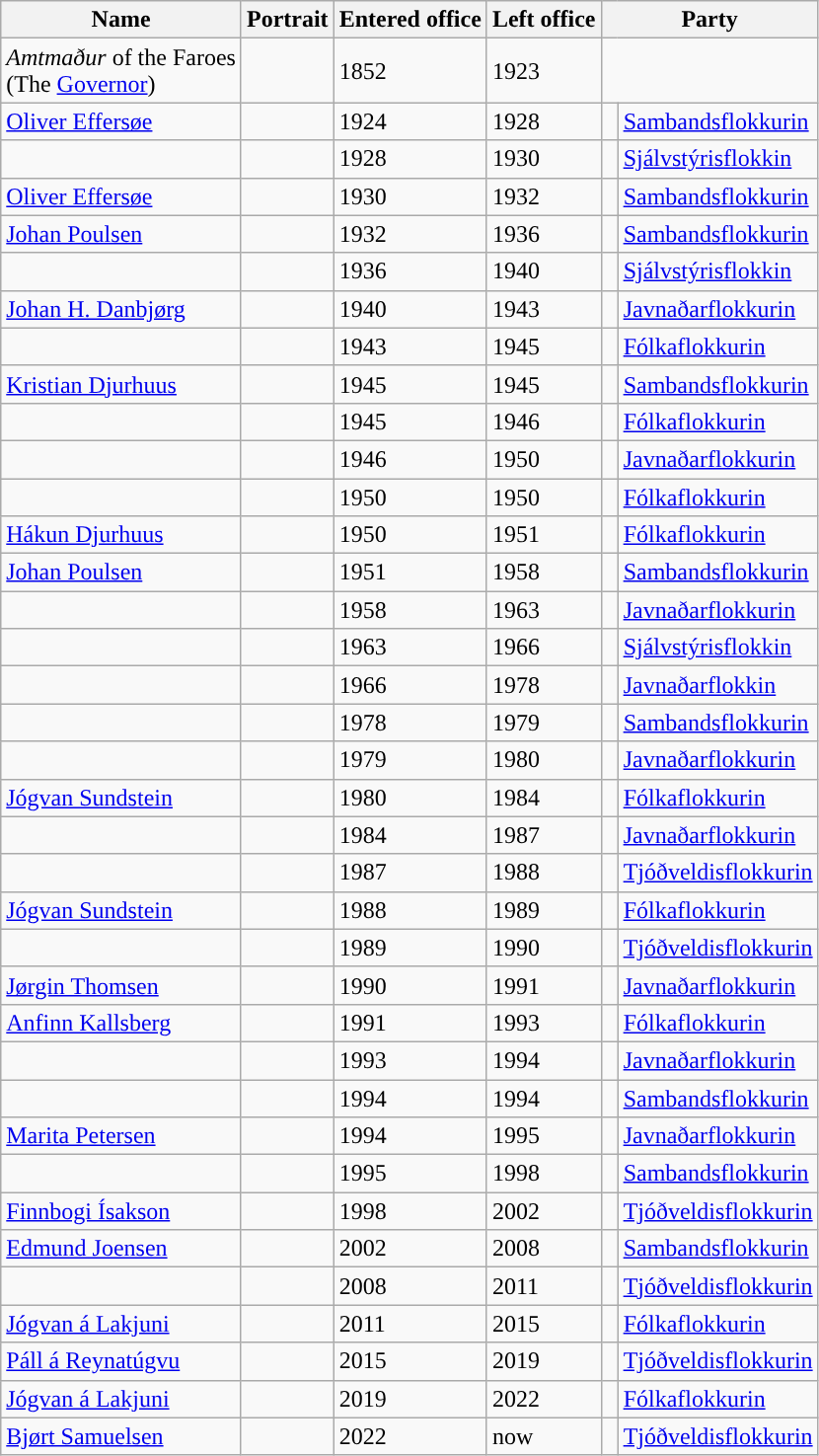<table class="wikitable">
<tr>
<th>Name</th>
<th>Portrait</th>
<th>Entered office</th>
<th>Left office</th>
<th colspan="2">Party</th>
</tr>
<tr>
<td><em>Amtmaður</em> of the Faroes<br>(The <a href='#'>Governor</a>)</td>
<td></td>
<td>1852</td>
<td>1923</td>
</tr>
<tr>
<td><a href='#'>Oliver Effersøe</a></td>
<td></td>
<td>1924</td>
<td>1928</td>
<td style="background:"> </td>
<td><a href='#'>Sambandsflokkurin</a></td>
</tr>
<tr>
<td></td>
<td></td>
<td>1928</td>
<td>1930</td>
<td style="background:"> </td>
<td><a href='#'>Sjálvstýrisflokkin</a></td>
</tr>
<tr>
<td><a href='#'>Oliver Effersøe</a></td>
<td></td>
<td>1930</td>
<td>1932</td>
<td style="background:"> </td>
<td><a href='#'>Sambandsflokkurin</a></td>
</tr>
<tr>
<td><a href='#'>Johan Poulsen</a></td>
<td></td>
<td>1932</td>
<td>1936</td>
<td style="background:"> </td>
<td><a href='#'>Sambandsflokkurin</a></td>
</tr>
<tr>
<td></td>
<td></td>
<td>1936</td>
<td>1940</td>
<td style="background:"> </td>
<td><a href='#'>Sjálvstýrisflokkin</a></td>
</tr>
<tr>
<td><a href='#'>Johan H. Danbjørg</a></td>
<td></td>
<td>1940</td>
<td>1943</td>
<td style="background:"> </td>
<td><a href='#'>Javnaðarflokkurin</a></td>
</tr>
<tr>
<td></td>
<td></td>
<td>1943</td>
<td>1945</td>
<td style="background:"> </td>
<td><a href='#'>Fólkaflokkurin</a></td>
</tr>
<tr>
<td><a href='#'>Kristian Djurhuus</a></td>
<td></td>
<td>1945</td>
<td>1945</td>
<td style="background:"> </td>
<td><a href='#'>Sambandsflokkurin</a></td>
</tr>
<tr>
<td></td>
<td></td>
<td>1945</td>
<td>1946</td>
<td style="background:"> </td>
<td><a href='#'>Fólkaflokkurin</a></td>
</tr>
<tr>
<td></td>
<td></td>
<td>1946</td>
<td>1950</td>
<td style="background:"> </td>
<td><a href='#'>Javnaðarflokkurin</a></td>
</tr>
<tr>
<td></td>
<td></td>
<td>1950</td>
<td>1950</td>
<td style="background:"> </td>
<td><a href='#'>Fólkaflokkurin</a></td>
</tr>
<tr>
<td><a href='#'>Hákun Djurhuus</a></td>
<td></td>
<td>1950</td>
<td>1951</td>
<td style="background:"> </td>
<td><a href='#'>Fólkaflokkurin</a></td>
</tr>
<tr>
<td><a href='#'>Johan Poulsen</a></td>
<td></td>
<td>1951</td>
<td>1958</td>
<td style="background:"> </td>
<td><a href='#'>Sambandsflokkurin</a></td>
</tr>
<tr>
<td></td>
<td></td>
<td>1958</td>
<td>1963</td>
<td style="background:"> </td>
<td><a href='#'>Javnaðarflokkurin</a></td>
</tr>
<tr>
<td></td>
<td></td>
<td>1963</td>
<td>1966</td>
<td style="background:"> </td>
<td><a href='#'>Sjálvstýrisflokkin</a></td>
</tr>
<tr>
<td></td>
<td></td>
<td>1966</td>
<td>1978</td>
<td style="background:"> </td>
<td><a href='#'>Javnaðarflokkin</a></td>
</tr>
<tr>
<td></td>
<td></td>
<td>1978</td>
<td>1979</td>
<td style="background:"> </td>
<td><a href='#'>Sambandsflokkurin</a></td>
</tr>
<tr>
<td></td>
<td></td>
<td>1979</td>
<td>1980</td>
<td style="background:"> </td>
<td><a href='#'>Javnaðarflokkurin</a></td>
</tr>
<tr>
<td><a href='#'>Jógvan Sundstein</a></td>
<td></td>
<td>1980</td>
<td>1984</td>
<td style="background:"> </td>
<td><a href='#'>Fólkaflokkurin</a></td>
</tr>
<tr>
<td></td>
<td></td>
<td>1984</td>
<td>1987</td>
<td style="background:"> </td>
<td><a href='#'>Javnaðarflokkurin</a></td>
</tr>
<tr>
<td></td>
<td></td>
<td>1987</td>
<td>1988</td>
<td style="background:"> </td>
<td><a href='#'>Tjóðveldisflokkurin</a></td>
</tr>
<tr>
<td><a href='#'>Jógvan Sundstein</a></td>
<td></td>
<td>1988</td>
<td>1989</td>
<td style="background:"> </td>
<td><a href='#'>Fólkaflokkurin</a></td>
</tr>
<tr>
<td></td>
<td></td>
<td>1989</td>
<td>1990</td>
<td style="background:"> </td>
<td><a href='#'>Tjóðveldisflokkurin</a></td>
</tr>
<tr>
<td><a href='#'>Jørgin Thomsen</a></td>
<td></td>
<td>1990</td>
<td>1991</td>
<td style="background:"> </td>
<td><a href='#'>Javnaðarflokkurin</a></td>
</tr>
<tr>
<td><a href='#'>Anfinn Kallsberg</a></td>
<td></td>
<td>1991</td>
<td>1993</td>
<td style="background:"> </td>
<td><a href='#'>Fólkaflokkurin</a></td>
</tr>
<tr>
<td></td>
<td></td>
<td>1993</td>
<td>1994</td>
<td style="background:"> </td>
<td><a href='#'>Javnaðarflokkurin</a></td>
</tr>
<tr>
<td></td>
<td></td>
<td>1994</td>
<td>1994</td>
<td style="background:"> </td>
<td><a href='#'>Sambandsflokkurin</a></td>
</tr>
<tr>
<td><a href='#'>Marita Petersen</a></td>
<td></td>
<td>1994</td>
<td>1995</td>
<td style="background:"> </td>
<td><a href='#'>Javnaðarflokkurin</a></td>
</tr>
<tr>
<td></td>
<td></td>
<td>1995</td>
<td>1998</td>
<td style="background:"> </td>
<td><a href='#'>Sambandsflokkurin</a></td>
</tr>
<tr>
<td><a href='#'>Finnbogi Ísakson</a></td>
<td></td>
<td>1998</td>
<td>2002</td>
<td style="background:"> </td>
<td><a href='#'>Tjóðveldisflokkurin</a></td>
</tr>
<tr>
<td><a href='#'>Edmund Joensen</a></td>
<td></td>
<td>2002</td>
<td>2008</td>
<td style="background:"> </td>
<td><a href='#'>Sambandsflokkurin</a></td>
</tr>
<tr>
<td></td>
<td></td>
<td>2008</td>
<td>2011</td>
<td style="background:"> </td>
<td><a href='#'>Tjóðveldisflokkurin</a></td>
</tr>
<tr>
<td><a href='#'>Jógvan á Lakjuni</a></td>
<td></td>
<td>2011</td>
<td>2015</td>
<td style="background:"> </td>
<td><a href='#'>Fólkaflokkurin</a></td>
</tr>
<tr>
<td><a href='#'>Páll á Reynatúgvu</a></td>
<td></td>
<td>2015</td>
<td>2019</td>
<td style="background:"> </td>
<td><a href='#'>Tjóðveldisflokkurin</a></td>
</tr>
<tr>
<td><a href='#'>Jógvan á Lakjuni</a></td>
<td></td>
<td>2019</td>
<td>2022</td>
<td style="background:"> </td>
<td><a href='#'>Fólkaflokkurin</a></td>
</tr>
<tr>
<td><a href='#'>Bjørt Samuelsen</a></td>
<td></td>
<td>2022</td>
<td>now</td>
<td style="background:"> </td>
<td><a href='#'>Tjóðveldisflokkurin</a></td>
</tr>
</table>
